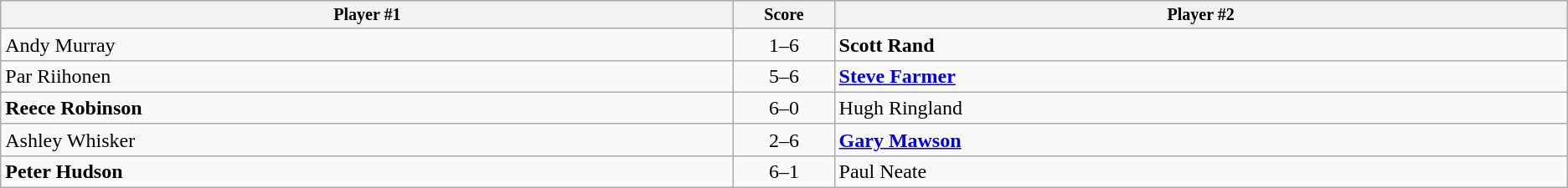<table class="wikitable">
<tr style="font-size:10pt;font-weight:bold">
<th width=22%>Player #1</th>
<th width=3%>Score</th>
<th width=22%>Player #2</th>
</tr>
<tr>
<td> Andy Murray</td>
<td align=center>1–6</td>
<td> <strong>Scott Rand</strong></td>
</tr>
<tr>
<td> Par Riihonen</td>
<td align=center>5–6</td>
<td> <strong><a href='#'>Steve Farmer</a></strong></td>
</tr>
<tr>
<td> <strong>Reece Robinson</strong></td>
<td align=center>6–0</td>
<td> Hugh Ringland</td>
</tr>
<tr>
<td> Ashley Whisker</td>
<td align=center>2–6</td>
<td> <strong><a href='#'>Gary Mawson</a></strong></td>
</tr>
<tr>
<td> <strong>Peter Hudson</strong></td>
<td align=center>6–1</td>
<td> Paul Neate</td>
</tr>
</table>
